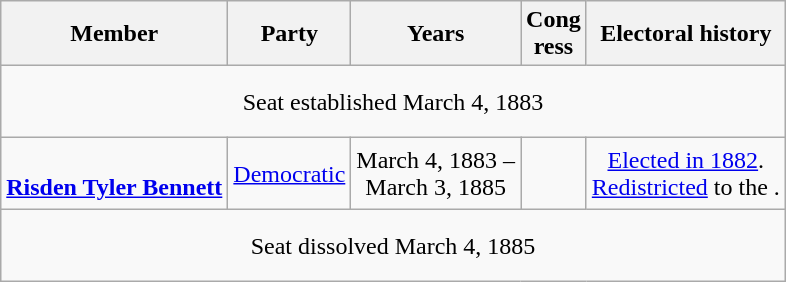<table class="wikitable" style="text-align:center">
<tr>
<th>Member<br></th>
<th>Party</th>
<th>Years</th>
<th>Cong<br>ress</th>
<th>Electoral history</th>
</tr>
<tr style="height:3em">
<td colspan=5>Seat established March 4, 1883</td>
</tr>
<tr style="height:3em">
<td align=left><br><strong><a href='#'>Risden Tyler Bennett</a></strong><br></td>
<td><a href='#'>Democratic</a></td>
<td nowrap>March 4, 1883 –<br>March 3, 1885</td>
<td></td>
<td><a href='#'>Elected in 1882</a>.<br><a href='#'>Redistricted</a> to the .</td>
</tr>
<tr style="height:3em">
<td colspan=5>Seat dissolved March 4, 1885</td>
</tr>
</table>
